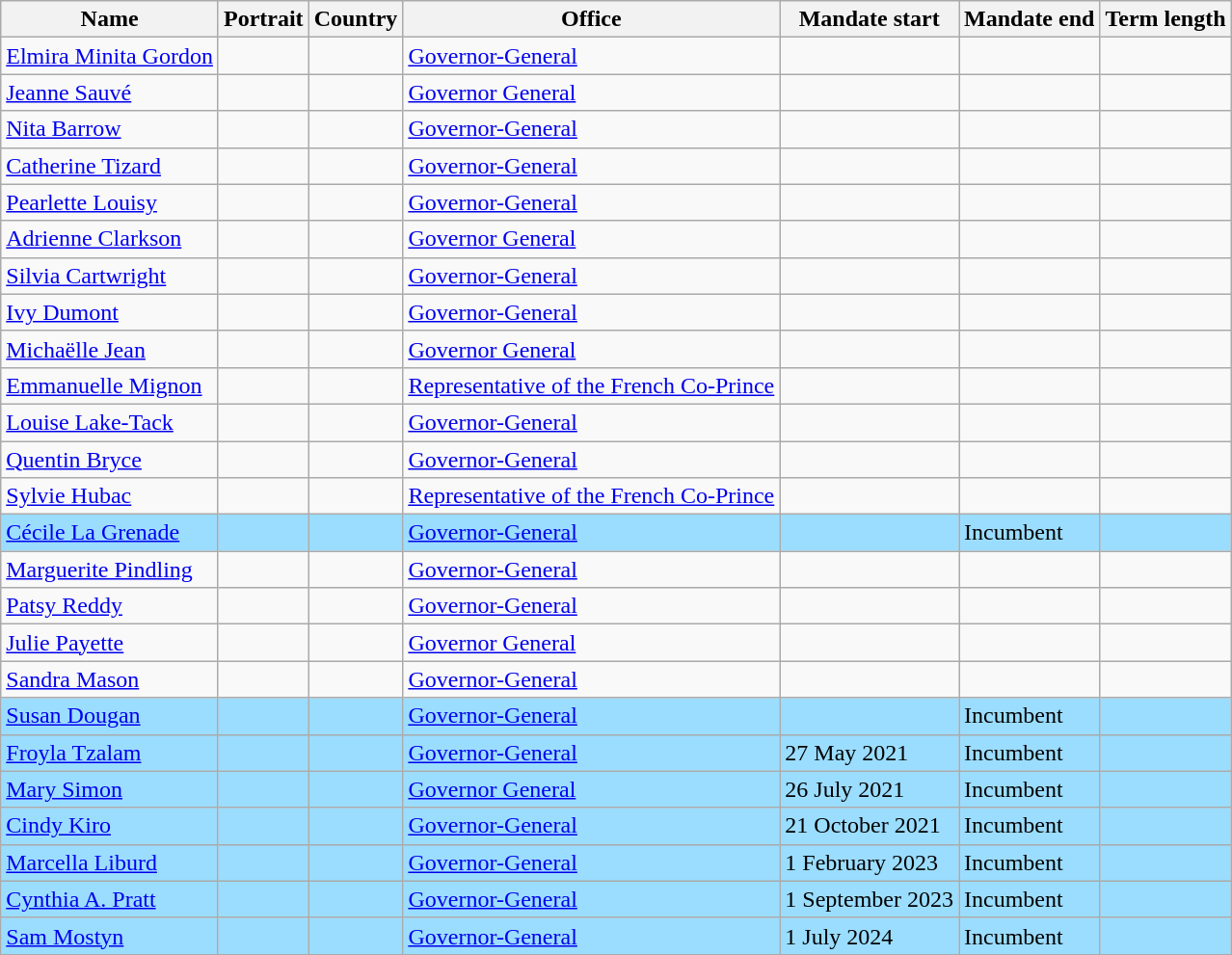<table class="wikitable sortable">
<tr>
<th>Name</th>
<th class=unsortable>Portrait</th>
<th>Country</th>
<th>Office</th>
<th>Mandate start</th>
<th>Mandate end</th>
<th>Term length</th>
</tr>
<tr>
<td><a href='#'>Elmira Minita Gordon</a></td>
<td></td>
<td></td>
<td><a href='#'>Governor-General</a></td>
<td></td>
<td></td>
<td></td>
</tr>
<tr>
<td><a href='#'>Jeanne Sauvé</a></td>
<td></td>
<td></td>
<td><a href='#'>Governor General</a></td>
<td></td>
<td></td>
<td></td>
</tr>
<tr>
<td><a href='#'>Nita Barrow</a></td>
<td></td>
<td></td>
<td><a href='#'>Governor-General</a></td>
<td></td>
<td></td>
<td></td>
</tr>
<tr>
<td><a href='#'>Catherine Tizard</a></td>
<td></td>
<td></td>
<td><a href='#'>Governor-General</a></td>
<td></td>
<td></td>
<td></td>
</tr>
<tr>
<td><a href='#'>Pearlette Louisy</a></td>
<td></td>
<td></td>
<td><a href='#'>Governor-General</a></td>
<td></td>
<td></td>
<td></td>
</tr>
<tr>
<td><a href='#'>Adrienne Clarkson</a></td>
<td></td>
<td></td>
<td><a href='#'>Governor General</a></td>
<td></td>
<td></td>
<td></td>
</tr>
<tr>
<td><a href='#'>Silvia Cartwright</a></td>
<td></td>
<td></td>
<td><a href='#'>Governor-General</a></td>
<td></td>
<td></td>
<td></td>
</tr>
<tr>
<td><a href='#'>Ivy Dumont</a></td>
<td></td>
<td></td>
<td><a href='#'>Governor-General</a></td>
<td></td>
<td></td>
<td></td>
</tr>
<tr>
<td><a href='#'>Michaëlle Jean</a></td>
<td></td>
<td></td>
<td><a href='#'>Governor General</a></td>
<td></td>
<td></td>
<td></td>
</tr>
<tr>
<td><a href='#'>Emmanuelle Mignon</a></td>
<td></td>
<td></td>
<td><a href='#'>Representative of the French Co-Prince</a></td>
<td></td>
<td></td>
<td></td>
</tr>
<tr>
<td><a href='#'>Louise Lake-Tack</a></td>
<td></td>
<td></td>
<td><a href='#'>Governor-General</a></td>
<td></td>
<td></td>
<td></td>
</tr>
<tr>
<td><a href='#'>Quentin Bryce</a></td>
<td></td>
<td></td>
<td><a href='#'>Governor-General</a></td>
<td></td>
<td></td>
<td></td>
</tr>
<tr>
<td><a href='#'>Sylvie Hubac</a></td>
<td></td>
<td></td>
<td><a href='#'>Representative of the French Co-Prince</a></td>
<td></td>
<td></td>
<td></td>
</tr>
<tr style="background-color: #9BDDFF">
<td><a href='#'>Cécile La Grenade</a></td>
<td></td>
<td></td>
<td><a href='#'>Governor-General</a></td>
<td></td>
<td>Incumbent</td>
<td></td>
</tr>
<tr>
<td><a href='#'>Marguerite Pindling</a></td>
<td></td>
<td></td>
<td><a href='#'>Governor-General</a></td>
<td></td>
<td></td>
<td></td>
</tr>
<tr>
<td><a href='#'>Patsy Reddy</a></td>
<td></td>
<td></td>
<td><a href='#'>Governor-General</a></td>
<td></td>
<td></td>
<td></td>
</tr>
<tr>
<td><a href='#'>Julie Payette</a></td>
<td></td>
<td></td>
<td><a href='#'>Governor General</a></td>
<td></td>
<td></td>
<td></td>
</tr>
<tr>
<td><a href='#'>Sandra Mason</a></td>
<td></td>
<td></td>
<td><a href='#'>Governor-General</a></td>
<td></td>
<td><br></td>
<td></td>
</tr>
<tr style="background-color: #9BDDFF">
<td><a href='#'>Susan Dougan</a></td>
<td></td>
<td></td>
<td><a href='#'>Governor-General</a></td>
<td></td>
<td>Incumbent</td>
<td></td>
</tr>
<tr style="background-color: #9BDDFF">
<td><a href='#'>Froyla Tzalam</a></td>
<td></td>
<td></td>
<td><a href='#'>Governor-General</a></td>
<td>27 May 2021</td>
<td>Incumbent</td>
<td></td>
</tr>
<tr style="background-color: #9BDDFF">
<td><a href='#'>Mary Simon</a></td>
<td></td>
<td></td>
<td><a href='#'>Governor General</a></td>
<td>26 July 2021</td>
<td>Incumbent</td>
<td></td>
</tr>
<tr style="background-color: #9BDDFF">
<td><a href='#'>Cindy Kiro</a></td>
<td></td>
<td></td>
<td><a href='#'>Governor-General</a></td>
<td>21 October 2021</td>
<td>Incumbent</td>
<td></td>
</tr>
<tr style="background-color: #9BDDFF">
<td><a href='#'>Marcella Liburd</a></td>
<td></td>
<td></td>
<td><a href='#'>Governor-General</a></td>
<td>1 February 2023</td>
<td>Incumbent</td>
<td></td>
</tr>
<tr style="background-color: #9BDDFF">
<td><a href='#'>Cynthia A. Pratt</a></td>
<td></td>
<td></td>
<td><a href='#'>Governor-General</a></td>
<td>1 September 2023</td>
<td>Incumbent</td>
<td></td>
</tr>
<tr style="background-color: #9BDDFF">
<td><a href='#'>Sam Mostyn</a></td>
<td></td>
<td></td>
<td><a href='#'>Governor-General</a></td>
<td>1 July 2024</td>
<td>Incumbent</td>
<td></td>
</tr>
<tr>
</tr>
</table>
